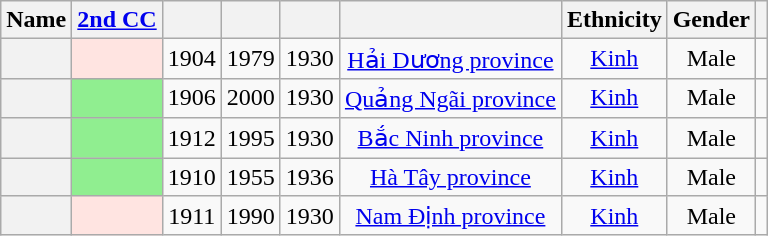<table class="wikitable sortable" style=text-align:center>
<tr>
<th scope="col">Name</th>
<th scope="col"><a href='#'>2nd CC</a></th>
<th scope="col"></th>
<th scope="col"></th>
<th scope="col"></th>
<th scope="col"></th>
<th scope="col">Ethnicity</th>
<th scope="col">Gender</th>
<th scope="col" class="unsortable"></th>
</tr>
<tr>
<th align="center" scope="row" style="font-weight:normal;"></th>
<td bgcolor = MistyRose></td>
<td>1904</td>
<td>1979</td>
<td>1930</td>
<td><a href='#'>Hải Dương province</a></td>
<td><a href='#'>Kinh</a></td>
<td>Male</td>
<td></td>
</tr>
<tr>
<th align="center" scope="row" style="font-weight:normal;"></th>
<td bgcolor = LightGreen></td>
<td>1906</td>
<td>2000</td>
<td>1930</td>
<td><a href='#'>Quảng Ngãi province</a></td>
<td><a href='#'>Kinh</a></td>
<td>Male</td>
<td></td>
</tr>
<tr>
<th align="center" scope="row" style="font-weight:normal;"></th>
<td bgcolor = LightGreen></td>
<td>1912</td>
<td>1995</td>
<td>1930</td>
<td><a href='#'>Bắc Ninh province</a></td>
<td><a href='#'>Kinh</a></td>
<td>Male</td>
<td></td>
</tr>
<tr>
<th align="center" scope="row" style="font-weight:normal;"></th>
<td bgcolor = LightGreen></td>
<td>1910</td>
<td>1955</td>
<td>1936</td>
<td><a href='#'>Hà Tây province</a></td>
<td><a href='#'>Kinh</a></td>
<td>Male</td>
<td></td>
</tr>
<tr>
<th align="center" scope="row" style="font-weight:normal;"></th>
<td bgcolor = MistyRose></td>
<td>1911</td>
<td>1990</td>
<td>1930</td>
<td><a href='#'>Nam Định province</a></td>
<td><a href='#'>Kinh</a></td>
<td>Male</td>
<td></td>
</tr>
</table>
